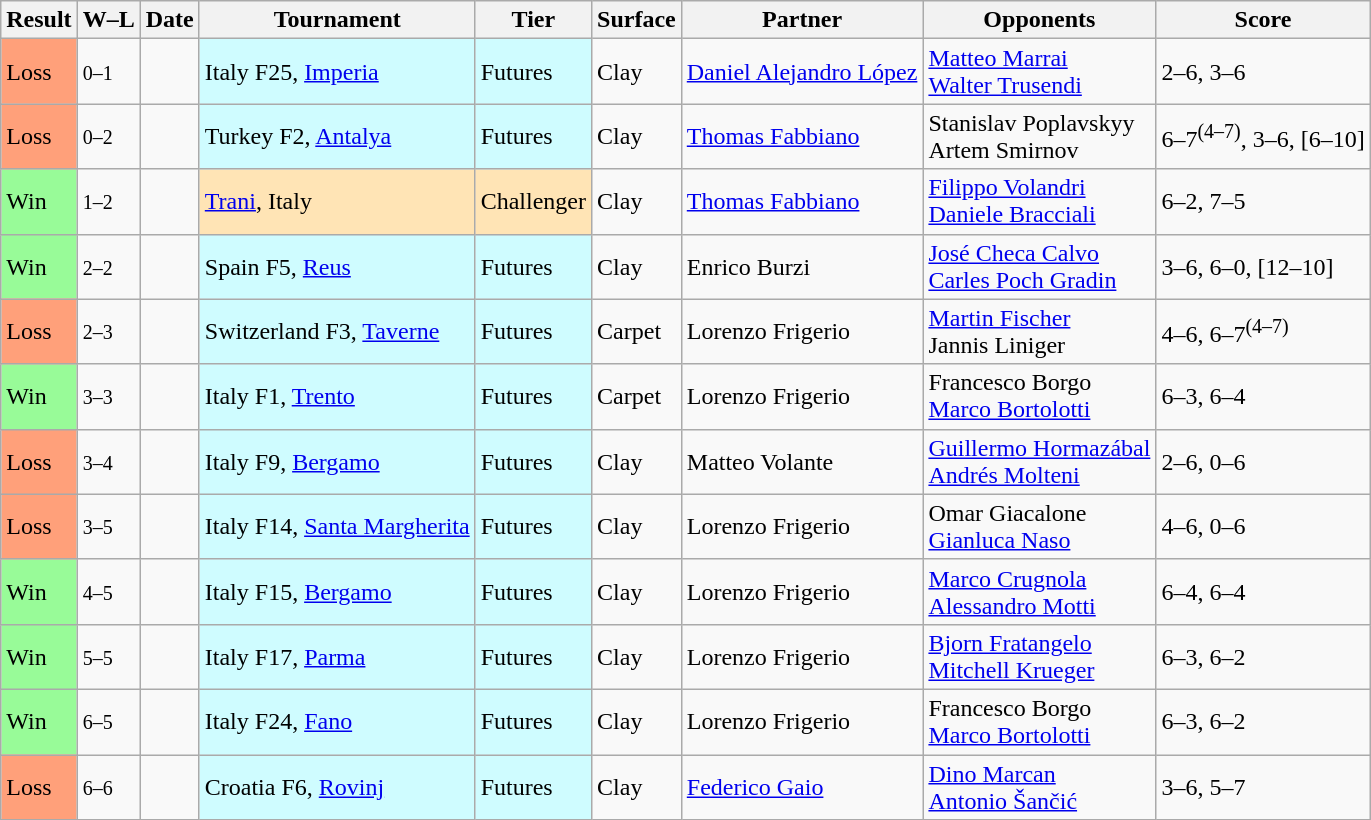<table class="sortable wikitable">
<tr>
<th>Result</th>
<th class="unsortable">W–L</th>
<th>Date</th>
<th>Tournament</th>
<th>Tier</th>
<th>Surface</th>
<th>Partner</th>
<th>Opponents</th>
<th class="unsortable">Score</th>
</tr>
<tr>
<td bgcolor=FFA07A>Loss</td>
<td><small>0–1</small></td>
<td></td>
<td style="background:#cffcff;">Italy F25, <a href='#'>Imperia</a></td>
<td style="background:#cffcff;">Futures</td>
<td>Clay</td>
<td> <a href='#'>Daniel Alejandro López</a></td>
<td> <a href='#'>Matteo Marrai</a> <br>  <a href='#'>Walter Trusendi</a></td>
<td>2–6, 3–6</td>
</tr>
<tr>
<td bgcolor=FFA07A>Loss</td>
<td><small>0–2</small></td>
<td></td>
<td style="background:#cffcff;">Turkey F2, <a href='#'>Antalya</a></td>
<td style="background:#cffcff;">Futures</td>
<td>Clay</td>
<td> <a href='#'>Thomas Fabbiano</a></td>
<td> Stanislav Poplavskyy <br>  Artem Smirnov</td>
<td>6–7<sup>(4–7)</sup>, 3–6, [6–10]</td>
</tr>
<tr>
<td bgcolor=98FB98>Win</td>
<td><small>1–2</small></td>
<td></td>
<td style="background:moccasin;"><a href='#'>Trani</a>, Italy</td>
<td style="background:moccasin;">Challenger</td>
<td>Clay</td>
<td> <a href='#'>Thomas Fabbiano</a></td>
<td> <a href='#'>Filippo Volandri</a> <br>  <a href='#'>Daniele Bracciali</a></td>
<td>6–2, 7–5</td>
</tr>
<tr>
<td bgcolor=98FB98>Win</td>
<td><small>2–2</small></td>
<td></td>
<td style="background:#cffcff;">Spain F5, <a href='#'>Reus</a></td>
<td style="background:#cffcff;">Futures</td>
<td>Clay</td>
<td> Enrico Burzi</td>
<td> <a href='#'>José Checa Calvo</a> <br>  <a href='#'>Carles Poch Gradin</a></td>
<td>3–6, 6–0, [12–10]</td>
</tr>
<tr>
<td bgcolor=FFA07A>Loss</td>
<td><small>2–3</small></td>
<td></td>
<td style="background:#cffcff;">Switzerland F3, <a href='#'>Taverne</a></td>
<td style="background:#cffcff;">Futures</td>
<td>Carpet</td>
<td> Lorenzo Frigerio</td>
<td> <a href='#'>Martin Fischer</a> <br>  Jannis Liniger</td>
<td>4–6, 6–7<sup>(4–7)</sup></td>
</tr>
<tr>
<td bgcolor=98FB98>Win</td>
<td><small>3–3</small></td>
<td></td>
<td style="background:#cffcff;">Italy F1, <a href='#'>Trento</a></td>
<td style="background:#cffcff;">Futures</td>
<td>Carpet</td>
<td> Lorenzo Frigerio</td>
<td> Francesco Borgo <br>  <a href='#'>Marco Bortolotti</a></td>
<td>6–3, 6–4</td>
</tr>
<tr>
<td bgcolor=FFA07A>Loss</td>
<td><small>3–4</small></td>
<td></td>
<td style="background:#cffcff;">Italy F9, <a href='#'>Bergamo</a></td>
<td style="background:#cffcff;">Futures</td>
<td>Clay</td>
<td> Matteo Volante</td>
<td> <a href='#'>Guillermo Hormazábal</a> <br>  <a href='#'>Andrés Molteni</a></td>
<td>2–6, 0–6</td>
</tr>
<tr>
<td bgcolor=FFA07A>Loss</td>
<td><small>3–5</small></td>
<td></td>
<td style="background:#cffcff;">Italy F14, <a href='#'>Santa Margherita</a></td>
<td style="background:#cffcff;">Futures</td>
<td>Clay</td>
<td> Lorenzo Frigerio</td>
<td> Omar Giacalone <br>  <a href='#'>Gianluca Naso</a></td>
<td>4–6, 0–6</td>
</tr>
<tr>
<td bgcolor=98FB98>Win</td>
<td><small>4–5</small></td>
<td></td>
<td style="background:#cffcff;">Italy F15, <a href='#'>Bergamo</a></td>
<td style="background:#cffcff;">Futures</td>
<td>Clay</td>
<td> Lorenzo Frigerio</td>
<td> <a href='#'>Marco Crugnola</a> <br>  <a href='#'>Alessandro Motti</a></td>
<td>6–4, 6–4</td>
</tr>
<tr>
<td bgcolor=98FB98>Win</td>
<td><small>5–5</small></td>
<td></td>
<td style="background:#cffcff;">Italy F17, <a href='#'>Parma</a></td>
<td style="background:#cffcff;">Futures</td>
<td>Clay</td>
<td> Lorenzo Frigerio</td>
<td> <a href='#'>Bjorn Fratangelo</a> <br>  <a href='#'>Mitchell Krueger</a></td>
<td>6–3, 6–2</td>
</tr>
<tr>
<td bgcolor=98FB98>Win</td>
<td><small>6–5</small></td>
<td></td>
<td style="background:#cffcff;">Italy F24, <a href='#'>Fano</a></td>
<td style="background:#cffcff;">Futures</td>
<td>Clay</td>
<td> Lorenzo Frigerio</td>
<td> Francesco Borgo <br>  <a href='#'>Marco Bortolotti</a></td>
<td>6–3, 6–2</td>
</tr>
<tr>
<td bgcolor=FFA07A>Loss</td>
<td><small>6–6</small></td>
<td></td>
<td style="background:#cffcff;">Croatia F6, <a href='#'>Rovinj</a></td>
<td style="background:#cffcff;">Futures</td>
<td>Clay</td>
<td> <a href='#'>Federico Gaio</a></td>
<td> <a href='#'>Dino Marcan</a> <br>  <a href='#'>Antonio Šančić</a></td>
<td>3–6, 5–7</td>
</tr>
</table>
